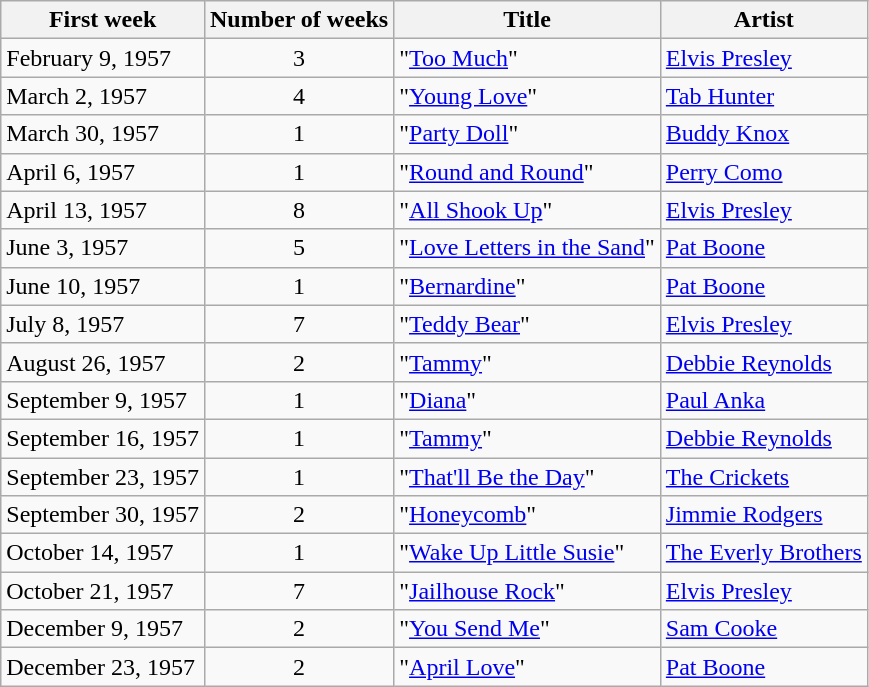<table class="wikitable">
<tr>
<th>First week</th>
<th>Number of weeks</th>
<th>Title</th>
<th>Artist</th>
</tr>
<tr>
<td>February 9, 1957</td>
<td style="text-align:center;">3</td>
<td>"<a href='#'>Too Much</a>"</td>
<td><a href='#'>Elvis Presley</a></td>
</tr>
<tr>
<td>March 2, 1957</td>
<td style="text-align:center;">4</td>
<td>"<a href='#'>Young Love</a>"</td>
<td><a href='#'>Tab Hunter</a></td>
</tr>
<tr>
<td>March 30, 1957</td>
<td style="text-align:center;">1</td>
<td>"<a href='#'>Party Doll</a>"</td>
<td><a href='#'>Buddy Knox</a></td>
</tr>
<tr>
<td>April 6, 1957</td>
<td style="text-align:center;">1</td>
<td>"<a href='#'>Round and Round</a>"</td>
<td><a href='#'>Perry Como</a></td>
</tr>
<tr>
<td>April 13, 1957</td>
<td style="text-align:center;">8</td>
<td>"<a href='#'>All Shook Up</a>"</td>
<td><a href='#'>Elvis Presley</a></td>
</tr>
<tr>
<td>June 3, 1957</td>
<td style="text-align:center;">5</td>
<td>"<a href='#'>Love Letters in the Sand</a>"</td>
<td><a href='#'>Pat Boone</a></td>
</tr>
<tr>
<td>June 10, 1957</td>
<td style="text-align:center;">1</td>
<td>"<a href='#'>Bernardine</a>"</td>
<td><a href='#'>Pat Boone</a></td>
</tr>
<tr>
<td>July 8, 1957</td>
<td style="text-align:center;">7</td>
<td>"<a href='#'>Teddy Bear</a>"</td>
<td><a href='#'>Elvis Presley</a></td>
</tr>
<tr>
<td>August 26, 1957</td>
<td style="text-align:center;">2</td>
<td>"<a href='#'>Tammy</a>"</td>
<td><a href='#'>Debbie Reynolds</a></td>
</tr>
<tr>
<td>September 9, 1957</td>
<td style="text-align:center;">1</td>
<td>"<a href='#'>Diana</a>"</td>
<td><a href='#'>Paul Anka</a></td>
</tr>
<tr>
<td>September 16, 1957</td>
<td style="text-align:center;">1</td>
<td>"<a href='#'>Tammy</a>"</td>
<td><a href='#'>Debbie Reynolds</a></td>
</tr>
<tr>
<td>September 23, 1957</td>
<td style="text-align:center;">1</td>
<td>"<a href='#'>That'll Be the Day</a>"</td>
<td><a href='#'>The Crickets</a></td>
</tr>
<tr>
<td>September 30, 1957</td>
<td style="text-align:center;">2</td>
<td>"<a href='#'>Honeycomb</a>"</td>
<td><a href='#'>Jimmie Rodgers</a></td>
</tr>
<tr>
<td>October 14, 1957</td>
<td style="text-align:center;">1</td>
<td>"<a href='#'>Wake Up Little Susie</a>"</td>
<td><a href='#'>The Everly Brothers</a></td>
</tr>
<tr>
<td>October 21, 1957</td>
<td style="text-align:center;">7</td>
<td>"<a href='#'>Jailhouse Rock</a>"</td>
<td><a href='#'>Elvis Presley</a></td>
</tr>
<tr>
<td>December 9, 1957</td>
<td style="text-align:center;">2</td>
<td>"<a href='#'>You Send Me</a>"</td>
<td><a href='#'>Sam Cooke</a></td>
</tr>
<tr>
<td>December 23, 1957</td>
<td style="text-align:center;">2</td>
<td>"<a href='#'>April Love</a>"</td>
<td><a href='#'>Pat Boone</a></td>
</tr>
</table>
